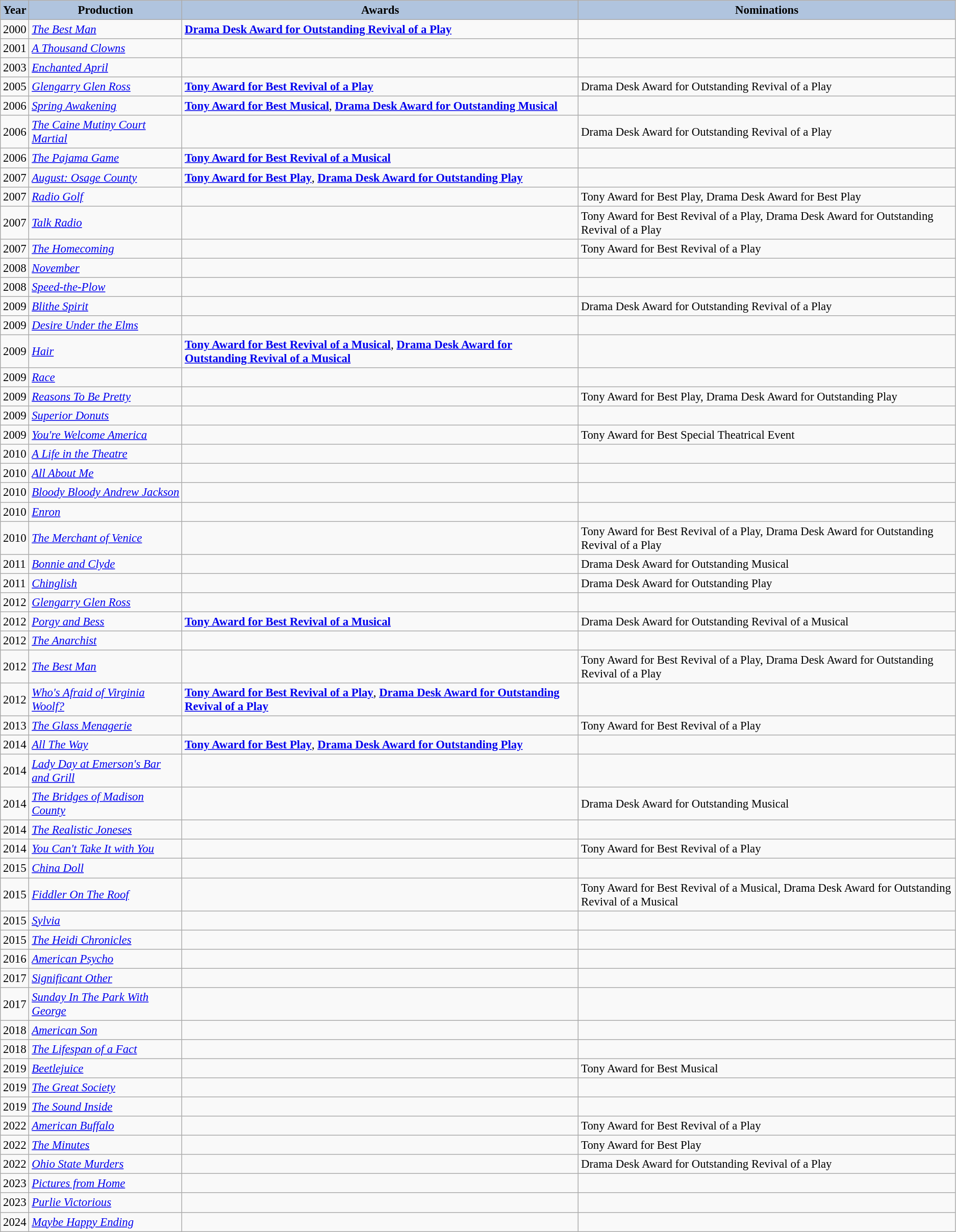<table class="wikitable sortable" style="font-size: 95%;">
<tr>
<th scope="col" style="background:#B0C4DE;">Year</th>
<th scope="col" style="background:#B0C4DE;">Production</th>
<th scope="col" style="background:#B0C4DE;">Awards</th>
<th scope="col" style="background:#B0C4DE;">Nominations</th>
</tr>
<tr>
<td>2000</td>
<td><em><a href='#'>The Best Man</a></em></td>
<td><strong><a href='#'>Drama Desk Award for Outstanding Revival of a Play</a></strong></td>
<td></td>
</tr>
<tr>
<td>2001</td>
<td><em><a href='#'>A Thousand Clowns</a></em></td>
<td></td>
<td></td>
</tr>
<tr>
<td>2003</td>
<td><em><a href='#'>Enchanted April</a></em></td>
<td></td>
<td></td>
</tr>
<tr>
<td>2005</td>
<td><em><a href='#'>Glengarry Glen Ross</a></em></td>
<td><strong><a href='#'>Tony Award for Best Revival of a Play</a></strong></td>
<td>Drama Desk Award for Outstanding Revival of a Play</td>
</tr>
<tr>
<td>2006</td>
<td><em><a href='#'>Spring Awakening</a></em></td>
<td><strong><a href='#'>Tony Award for Best Musical</a></strong>, <strong><a href='#'>Drama Desk Award for Outstanding Musical</a></strong></td>
<td></td>
</tr>
<tr>
<td>2006</td>
<td><em><a href='#'>The Caine Mutiny Court Martial</a></em></td>
<td></td>
<td>Drama Desk Award for Outstanding Revival of a Play</td>
</tr>
<tr>
<td>2006</td>
<td><em><a href='#'>The Pajama Game</a></em></td>
<td><strong><a href='#'>Tony Award for Best Revival of a Musical</a></strong></td>
<td></td>
</tr>
<tr>
<td>2007</td>
<td><em><a href='#'>August: Osage County</a></em></td>
<td><strong><a href='#'>Tony Award for Best Play</a></strong>, <strong><a href='#'>Drama Desk Award for Outstanding Play</a></strong></td>
<td></td>
</tr>
<tr>
<td>2007</td>
<td><em><a href='#'>Radio Golf</a></em></td>
<td></td>
<td>Tony Award for Best Play, Drama Desk Award for Best Play</td>
</tr>
<tr>
<td>2007</td>
<td><em><a href='#'>Talk Radio</a></em></td>
<td></td>
<td>Tony Award for Best Revival of a Play, Drama Desk Award for Outstanding Revival of a Play</td>
</tr>
<tr>
<td>2007</td>
<td><em><a href='#'>The Homecoming</a></em></td>
<td></td>
<td>Tony Award for Best Revival of a Play</td>
</tr>
<tr>
<td>2008</td>
<td><em><a href='#'>November</a></em></td>
<td></td>
<td></td>
</tr>
<tr>
<td>2008</td>
<td><em><a href='#'>Speed-the-Plow</a></em></td>
<td></td>
<td></td>
</tr>
<tr>
<td>2009</td>
<td><em><a href='#'>Blithe Spirit</a></em></td>
<td></td>
<td>Drama Desk Award for Outstanding Revival of a Play</td>
</tr>
<tr>
<td>2009</td>
<td><em><a href='#'>Desire Under the Elms</a></em></td>
<td></td>
<td></td>
</tr>
<tr>
<td>2009</td>
<td><em><a href='#'>Hair</a></em></td>
<td><strong><a href='#'>Tony Award for Best Revival of a Musical</a></strong>, <strong><a href='#'>Drama Desk Award for Outstanding Revival of a Musical</a></strong></td>
<td></td>
</tr>
<tr>
<td>2009</td>
<td><em><a href='#'>Race</a></em></td>
<td></td>
<td></td>
</tr>
<tr>
<td>2009</td>
<td><em><a href='#'>Reasons To Be Pretty</a></em></td>
<td></td>
<td>Tony Award for Best Play, Drama Desk Award for Outstanding Play</td>
</tr>
<tr>
<td>2009</td>
<td><em><a href='#'>Superior Donuts</a></em></td>
<td></td>
<td></td>
</tr>
<tr>
<td>2009</td>
<td><em><a href='#'>You're Welcome America</a></em></td>
<td></td>
<td>Tony Award for Best Special Theatrical Event</td>
</tr>
<tr>
<td>2010</td>
<td><em><a href='#'>A Life in the Theatre</a></em></td>
<td></td>
<td></td>
</tr>
<tr>
<td>2010</td>
<td><em><a href='#'>All About Me</a></em></td>
<td></td>
<td></td>
</tr>
<tr>
<td>2010</td>
<td><em><a href='#'>Bloody Bloody Andrew Jackson</a></em></td>
<td></td>
<td></td>
</tr>
<tr>
<td>2010</td>
<td><em><a href='#'>Enron</a></em></td>
<td></td>
<td></td>
</tr>
<tr>
<td>2010</td>
<td><em><a href='#'>The Merchant of Venice</a></em></td>
<td></td>
<td>Tony Award for Best Revival of a Play, Drama Desk Award for Outstanding Revival of a Play</td>
</tr>
<tr>
<td>2011</td>
<td><em><a href='#'>Bonnie and Clyde</a></em></td>
<td></td>
<td>Drama Desk Award for Outstanding Musical</td>
</tr>
<tr>
<td>2011</td>
<td><em><a href='#'>Chinglish</a></em></td>
<td></td>
<td>Drama Desk Award for Outstanding Play</td>
</tr>
<tr>
<td>2012</td>
<td><em><a href='#'>Glengarry Glen Ross</a></em></td>
<td></td>
<td></td>
</tr>
<tr>
<td>2012</td>
<td><em><a href='#'>Porgy and Bess</a></em></td>
<td><strong><a href='#'>Tony Award for Best Revival of a Musical</a></strong></td>
<td>Drama Desk Award for Outstanding Revival of a Musical</td>
</tr>
<tr>
<td>2012</td>
<td><em><a href='#'>The Anarchist</a></em></td>
<td></td>
<td></td>
</tr>
<tr>
<td>2012</td>
<td><em><a href='#'>The Best Man</a></em></td>
<td></td>
<td>Tony Award for Best Revival of a Play, Drama Desk Award for Outstanding Revival of a Play</td>
</tr>
<tr>
<td>2012</td>
<td><em><a href='#'>Who's Afraid of Virginia Woolf?</a></em></td>
<td><strong><a href='#'>Tony Award for Best Revival of a Play</a></strong>, <strong><a href='#'>Drama Desk Award for Outstanding Revival of a Play</a></strong></td>
<td></td>
</tr>
<tr>
<td>2013</td>
<td><em><a href='#'>The Glass Menagerie</a></em></td>
<td></td>
<td>Tony Award for Best Revival of a Play</td>
</tr>
<tr>
<td>2014</td>
<td><em><a href='#'>All The Way</a></em></td>
<td><strong><a href='#'>Tony Award for Best Play</a></strong>, <strong><a href='#'>Drama Desk Award for Outstanding Play</a></strong></td>
</tr>
<tr>
<td>2014</td>
<td><em><a href='#'>Lady Day at Emerson's Bar and Grill</a></em></td>
<td></td>
<td></td>
</tr>
<tr>
<td>2014</td>
<td><em><a href='#'>The Bridges of Madison County</a></em></td>
<td></td>
<td>Drama Desk Award for Outstanding Musical</td>
</tr>
<tr>
<td>2014</td>
<td><em><a href='#'>The Realistic Joneses</a></em></td>
<td></td>
<td></td>
</tr>
<tr>
<td>2014</td>
<td><em><a href='#'>You Can't Take It with You</a></em></td>
<td></td>
<td>Tony Award for Best Revival of a Play</td>
</tr>
<tr>
<td>2015</td>
<td><em><a href='#'>China Doll</a></em></td>
<td></td>
<td></td>
</tr>
<tr>
<td>2015</td>
<td><em><a href='#'>Fiddler On The Roof</a></em></td>
<td></td>
<td>Tony Award for Best Revival of a Musical, Drama Desk Award for Outstanding Revival of a Musical</td>
</tr>
<tr>
<td>2015</td>
<td><em><a href='#'>Sylvia</a></em></td>
<td></td>
<td></td>
</tr>
<tr>
<td>2015</td>
<td><em><a href='#'>The Heidi Chronicles</a></em></td>
<td></td>
<td></td>
</tr>
<tr>
<td>2016</td>
<td><em><a href='#'>American Psycho</a></em></td>
<td></td>
<td></td>
</tr>
<tr>
<td>2017</td>
<td><em><a href='#'>Significant Other</a></em></td>
<td></td>
<td></td>
</tr>
<tr>
<td>2017</td>
<td><em><a href='#'>Sunday In The Park With George</a></em></td>
<td></td>
<td></td>
</tr>
<tr>
<td>2018</td>
<td><em><a href='#'>American Son</a></em></td>
<td></td>
<td></td>
</tr>
<tr>
<td>2018</td>
<td><em><a href='#'>The Lifespan of a Fact</a></em></td>
<td></td>
<td></td>
</tr>
<tr>
<td>2019</td>
<td><em><a href='#'>Beetlejuice</a></em></td>
<td></td>
<td>Tony Award for Best Musical</td>
</tr>
<tr>
<td>2019</td>
<td><em><a href='#'>The Great Society</a></em></td>
<td></td>
<td></td>
</tr>
<tr>
<td>2019</td>
<td><em><a href='#'>The Sound Inside</a></em></td>
<td></td>
<td></td>
</tr>
<tr>
<td>2022</td>
<td><em><a href='#'>American Buffalo</a></em></td>
<td></td>
<td>Tony Award for Best Revival of a Play</td>
</tr>
<tr>
<td>2022</td>
<td><em><a href='#'>The Minutes</a></em></td>
<td></td>
<td>Tony Award for Best Play</td>
</tr>
<tr>
<td>2022</td>
<td><em><a href='#'>Ohio State Murders</a></em></td>
<td></td>
<td>Drama Desk Award for Outstanding Revival of a Play</td>
</tr>
<tr>
<td>2023</td>
<td><em><a href='#'>Pictures from Home</a></em></td>
<td></td>
<td></td>
</tr>
<tr>
<td>2023</td>
<td><em><a href='#'>Purlie Victorious</a></em></td>
<td></td>
<td></td>
</tr>
<tr>
<td>2024</td>
<td><em><a href='#'>Maybe Happy Ending</a></em></td>
<td></td>
<td></td>
</tr>
</table>
